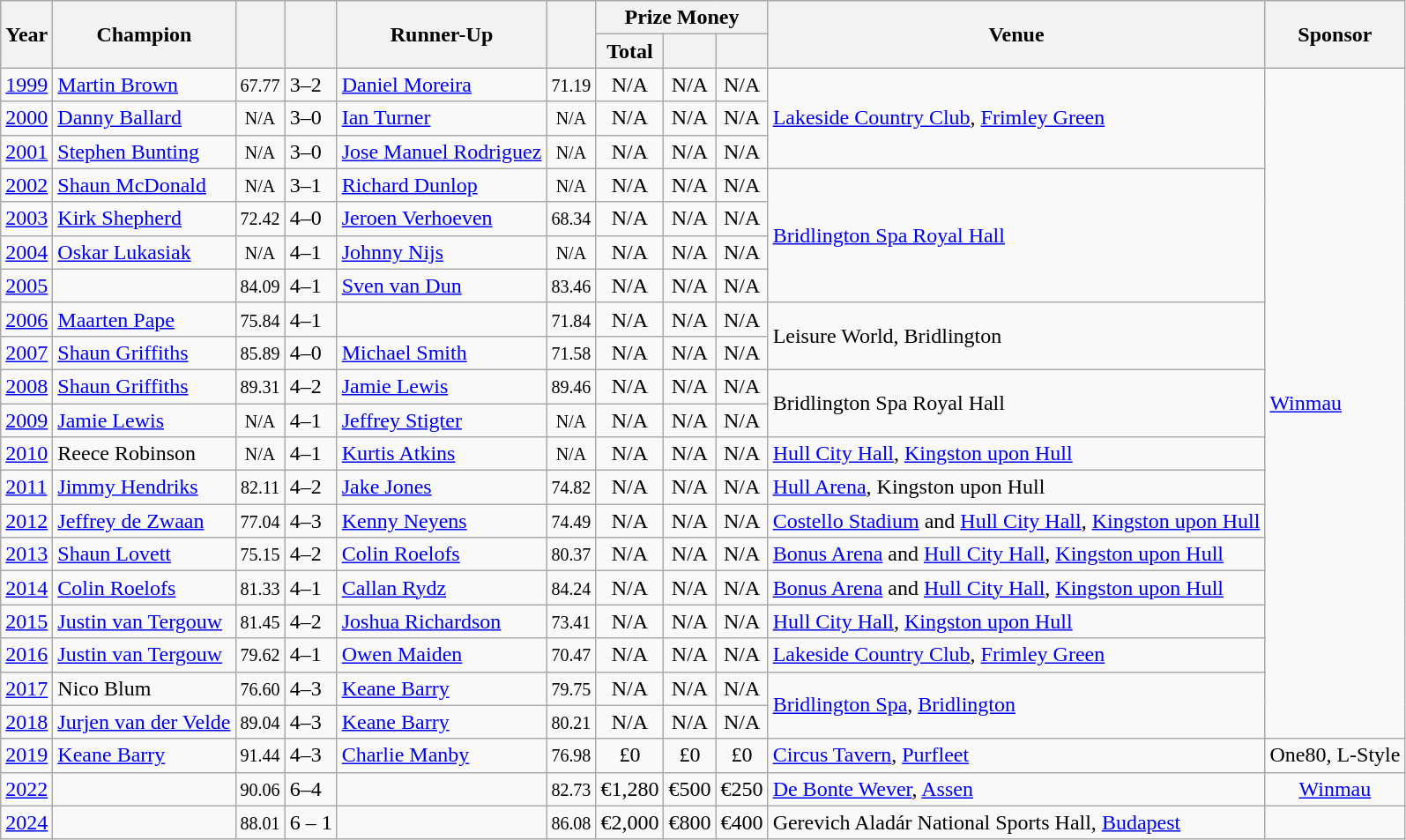<table class="wikitable sortable">
<tr>
<th rowspan=2>Year</th>
<th rowspan=2>Champion</th>
<th rowspan=2></th>
<th rowspan=2></th>
<th rowspan=2>Runner-Up</th>
<th rowspan=2></th>
<th colspan=3>Prize Money</th>
<th rowspan=2>Venue</th>
<th rowspan=2>Sponsor</th>
</tr>
<tr>
<th>Total</th>
<th></th>
<th></th>
</tr>
<tr>
<td><a href='#'>1999</a></td>
<td> <a href='#'>Martin Brown</a></td>
<td align="center"><small><span>67.77</span></small></td>
<td>3–2</td>
<td> <a href='#'>Daniel Moreira</a></td>
<td align="center"><small><span>71.19</span></small></td>
<td align=center>N/A</td>
<td align=center>N/A</td>
<td align=center>N/A</td>
<td rowspan=3><a href='#'>Lakeside Country Club</a>, <a href='#'>Frimley Green</a></td>
<td rowspan=20><a href='#'>Winmau</a></td>
</tr>
<tr>
<td><a href='#'>2000</a></td>
<td> <a href='#'>Danny Ballard</a></td>
<td align="center"><small><span>N/A</span></small></td>
<td>3–0</td>
<td> <a href='#'>Ian Turner</a></td>
<td align="center"><small><span>N/A</span></small></td>
<td align=center>N/A</td>
<td align=center>N/A</td>
<td align=center>N/A</td>
</tr>
<tr>
<td><a href='#'>2001</a></td>
<td> <a href='#'>Stephen Bunting</a></td>
<td align="center"><small><span>N/A</span></small></td>
<td>3–0</td>
<td> <a href='#'>Jose Manuel Rodriguez</a></td>
<td align="center"><small><span>N/A</span></small></td>
<td align=center>N/A</td>
<td align=center>N/A</td>
<td align=center>N/A</td>
</tr>
<tr>
<td><a href='#'>2002</a></td>
<td> <a href='#'>Shaun McDonald</a></td>
<td align="center"><small><span>N/A</span></small></td>
<td>3–1</td>
<td> <a href='#'>Richard Dunlop</a></td>
<td align="center"><small><span>N/A</span></small></td>
<td align=center>N/A</td>
<td align=center>N/A</td>
<td align=center>N/A</td>
<td rowspan=4><a href='#'>Bridlington Spa Royal Hall</a></td>
</tr>
<tr>
<td><a href='#'>2003</a></td>
<td> <a href='#'>Kirk Shepherd</a></td>
<td align="center"><small><span>72.42</span></small></td>
<td>4–0</td>
<td> <a href='#'>Jeroen Verhoeven</a></td>
<td align="center"><small><span>68.34</span></small></td>
<td align=center>N/A</td>
<td align=center>N/A</td>
<td align=center>N/A</td>
</tr>
<tr>
<td><a href='#'>2004</a></td>
<td> <a href='#'>Oskar Lukasiak</a></td>
<td align="center"><small><span>N/A</span></small></td>
<td>4–1</td>
<td> <a href='#'>Johnny Nijs</a></td>
<td align="center"><small><span>N/A</span></small></td>
<td align=center>N/A</td>
<td align=center>N/A</td>
<td align=center>N/A</td>
</tr>
<tr>
<td><a href='#'>2005</a></td>
<td></td>
<td align="center"><small><span>84.09</span></small></td>
<td>4–1</td>
<td> <a href='#'>Sven van Dun</a></td>
<td align="center"><small><span>83.46</span></small></td>
<td align=center>N/A</td>
<td align=center>N/A</td>
<td align=center>N/A</td>
</tr>
<tr>
<td><a href='#'>2006</a></td>
<td> <a href='#'>Maarten Pape</a></td>
<td align="center"><small><span>75.84</span></small></td>
<td>4–1</td>
<td></td>
<td align="center"><small><span>71.84</span></small></td>
<td align=center>N/A</td>
<td align=center>N/A</td>
<td align=center>N/A</td>
<td rowspan=2>Leisure World, Bridlington</td>
</tr>
<tr>
<td><a href='#'>2007</a></td>
<td> <a href='#'>Shaun Griffiths</a></td>
<td align="center"><small><span>85.89</span></small></td>
<td>4–0</td>
<td> <a href='#'>Michael Smith</a></td>
<td align="center"><small><span>71.58</span></small></td>
<td align=center>N/A</td>
<td align=center>N/A</td>
<td align=center>N/A</td>
</tr>
<tr>
<td><a href='#'>2008</a></td>
<td> <a href='#'>Shaun Griffiths</a></td>
<td align="center"><small><span>89.31</span></small></td>
<td>4–2</td>
<td> <a href='#'>Jamie Lewis</a></td>
<td align="center"><small><span>89.46</span></small></td>
<td align=center>N/A</td>
<td align=center>N/A</td>
<td align=center>N/A</td>
<td rowspan=2>Bridlington Spa Royal Hall</td>
</tr>
<tr>
<td><a href='#'>2009</a></td>
<td> <a href='#'>Jamie Lewis</a></td>
<td align="center"><small><span>N/A</span></small></td>
<td>4–1</td>
<td> <a href='#'>Jeffrey Stigter</a></td>
<td align="center"><small><span>N/A</span></small></td>
<td align=center>N/A</td>
<td align=center>N/A</td>
<td align=center>N/A</td>
</tr>
<tr>
<td><a href='#'>2010</a></td>
<td> Reece Robinson</td>
<td align="center"><small><span>N/A</span></small></td>
<td>4–1</td>
<td> <a href='#'>Kurtis Atkins</a></td>
<td align="center"><small><span>N/A</span></small></td>
<td align=center>N/A</td>
<td align=center>N/A</td>
<td align=center>N/A</td>
<td><a href='#'>Hull City Hall</a>, <a href='#'>Kingston upon Hull</a></td>
</tr>
<tr>
<td><a href='#'>2011</a></td>
<td> <a href='#'>Jimmy Hendriks</a></td>
<td align="center"><small><span>82.11</span></small></td>
<td>4–2</td>
<td> <a href='#'>Jake Jones</a></td>
<td align="center"><small><span>74.82</span></small></td>
<td align=center>N/A</td>
<td align=center>N/A</td>
<td align=center>N/A</td>
<td><a href='#'>Hull Arena</a>, Kingston upon Hull</td>
</tr>
<tr>
<td><a href='#'>2012</a></td>
<td> <a href='#'>Jeffrey de Zwaan</a></td>
<td align="center"><small><span>77.04</span></small></td>
<td>4–3</td>
<td> <a href='#'>Kenny Neyens</a></td>
<td align="center"><small><span>74.49</span></small></td>
<td align=center>N/A</td>
<td align=center>N/A</td>
<td align=center>N/A</td>
<td><a href='#'>Costello Stadium</a> and <a href='#'>Hull City Hall</a>, <a href='#'>Kingston upon Hull</a></td>
</tr>
<tr>
<td><a href='#'>2013</a></td>
<td> <a href='#'>Shaun Lovett</a></td>
<td align="center"><small><span>75.15</span></small></td>
<td>4–2</td>
<td> <a href='#'>Colin Roelofs</a></td>
<td align="center"><small><span>80.37</span></small></td>
<td align=center>N/A</td>
<td align=center>N/A</td>
<td align=center>N/A</td>
<td><a href='#'>Bonus Arena</a> and <a href='#'>Hull City Hall</a>, <a href='#'>Kingston upon Hull</a></td>
</tr>
<tr>
<td><a href='#'>2014</a></td>
<td> <a href='#'>Colin Roelofs</a></td>
<td align="center"><small><span>81.33</span></small></td>
<td>4–1</td>
<td> <a href='#'>Callan Rydz</a></td>
<td align="center"><small><span>84.24</span></small></td>
<td align=center>N/A</td>
<td align=center>N/A</td>
<td align=center>N/A</td>
<td><a href='#'>Bonus Arena</a> and <a href='#'>Hull City Hall</a>, <a href='#'>Kingston upon Hull</a></td>
</tr>
<tr>
<td><a href='#'>2015</a></td>
<td> <a href='#'>Justin van Tergouw</a></td>
<td align="center"><small><span>81.45</span></small></td>
<td>4–2</td>
<td> <a href='#'>Joshua Richardson</a></td>
<td align="center"><small><span>73.41</span></small></td>
<td align=center>N/A</td>
<td align=center>N/A</td>
<td align=center>N/A</td>
<td><a href='#'>Hull City Hall</a>, <a href='#'>Kingston upon Hull</a></td>
</tr>
<tr>
<td><a href='#'>2016</a></td>
<td> <a href='#'>Justin van Tergouw</a></td>
<td align="center"><small><span>79.62</span></small></td>
<td>4–1</td>
<td> <a href='#'>Owen Maiden</a></td>
<td align="center"><small><span>70.47</span></small></td>
<td align=center>N/A</td>
<td align=center>N/A</td>
<td align=center>N/A</td>
<td><a href='#'>Lakeside Country Club</a>, <a href='#'>Frimley Green</a></td>
</tr>
<tr>
<td><a href='#'>2017</a></td>
<td> Nico Blum</td>
<td align="center"><small><span>76.60</span></small></td>
<td>4–3</td>
<td> <a href='#'>Keane Barry</a></td>
<td align="center"><small><span>79.75</span></small></td>
<td align=center>N/A</td>
<td align=center>N/A</td>
<td align=center>N/A</td>
<td rowspan=2><a href='#'>Bridlington Spa</a>, <a href='#'>Bridlington</a></td>
</tr>
<tr>
<td><a href='#'>2018</a></td>
<td> <a href='#'>Jurjen van der Velde</a></td>
<td align="center"><small><span>89.04</span></small></td>
<td>4–3</td>
<td> <a href='#'>Keane Barry</a></td>
<td align="center"><small><span>80.21</span></small></td>
<td align=center>N/A</td>
<td align=center>N/A</td>
<td align=center>N/A</td>
</tr>
<tr>
<td><a href='#'>2019</a></td>
<td> <a href='#'>Keane Barry</a></td>
<td align="center"><small><span>91.44</span></small></td>
<td>4–3</td>
<td> <a href='#'>Charlie Manby</a></td>
<td align="center"><small><span>76.98</span></small></td>
<td align=center>£0</td>
<td align=center>£0</td>
<td align=center>£0</td>
<td><a href='#'>Circus Tavern</a>, <a href='#'>Purfleet</a></td>
<td align=center>One80, L-Style</td>
</tr>
<tr>
<td><a href='#'>2022</a></td>
<td></td>
<td align="center"><small><span>90.06</span></small></td>
<td>6–4</td>
<td></td>
<td align="center"><small><span>82.73</span></small></td>
<td align=center>€1,280</td>
<td align=center>€500</td>
<td align=center>€250</td>
<td> <a href='#'>De Bonte Wever</a>, <a href='#'>Assen</a></td>
<td align=center><a href='#'>Winmau</a></td>
</tr>
<tr>
<td><a href='#'>2024</a></td>
<td></td>
<td align="center"><small><span>88.01</span></small></td>
<td align=center>6 – 1</td>
<td></td>
<td align="center"><small><span>86.08</span></small></td>
<td align=center>€2,000</td>
<td align=center>€800</td>
<td align=center>€400</td>
<td> Gerevich Aladár National Sports Hall, <a href='#'>Budapest</a></td>
<td align=center></td>
</tr>
</table>
